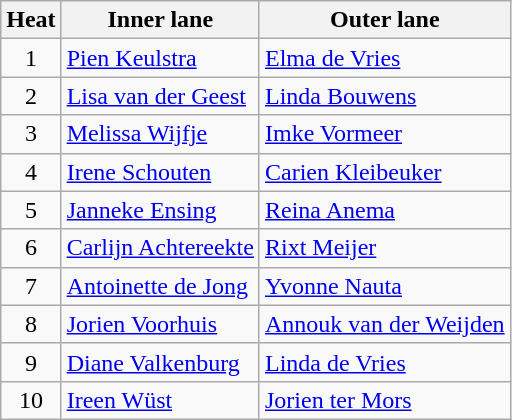<table class="wikitable">
<tr>
<th>Heat</th>
<th>Inner lane</th>
<th>Outer lane</th>
</tr>
<tr>
<td align="center">1</td>
<td><a href='#'>Pien Keulstra</a></td>
<td><a href='#'>Elma de Vries</a></td>
</tr>
<tr>
<td align="center">2</td>
<td><a href='#'>Lisa van der Geest</a></td>
<td><a href='#'>Linda Bouwens</a></td>
</tr>
<tr>
<td align="center">3</td>
<td><a href='#'>Melissa Wijfje</a></td>
<td><a href='#'>Imke Vormeer</a></td>
</tr>
<tr>
<td align="center">4</td>
<td><a href='#'>Irene Schouten</a></td>
<td><a href='#'>Carien Kleibeuker</a></td>
</tr>
<tr>
<td align="center">5</td>
<td><a href='#'>Janneke Ensing</a></td>
<td><a href='#'>Reina Anema</a></td>
</tr>
<tr>
<td align="center">6</td>
<td><a href='#'>Carlijn Achtereekte</a></td>
<td><a href='#'>Rixt Meijer</a></td>
</tr>
<tr>
<td align="center">7</td>
<td><a href='#'>Antoinette de Jong</a></td>
<td><a href='#'>Yvonne Nauta</a></td>
</tr>
<tr>
<td align="center">8</td>
<td><a href='#'>Jorien Voorhuis</a></td>
<td><a href='#'>Annouk van der Weijden</a></td>
</tr>
<tr>
<td align="center">9</td>
<td><a href='#'>Diane Valkenburg</a></td>
<td><a href='#'>Linda de Vries</a></td>
</tr>
<tr>
<td align="center">10</td>
<td><a href='#'>Ireen Wüst</a></td>
<td><a href='#'>Jorien ter Mors</a></td>
</tr>
</table>
